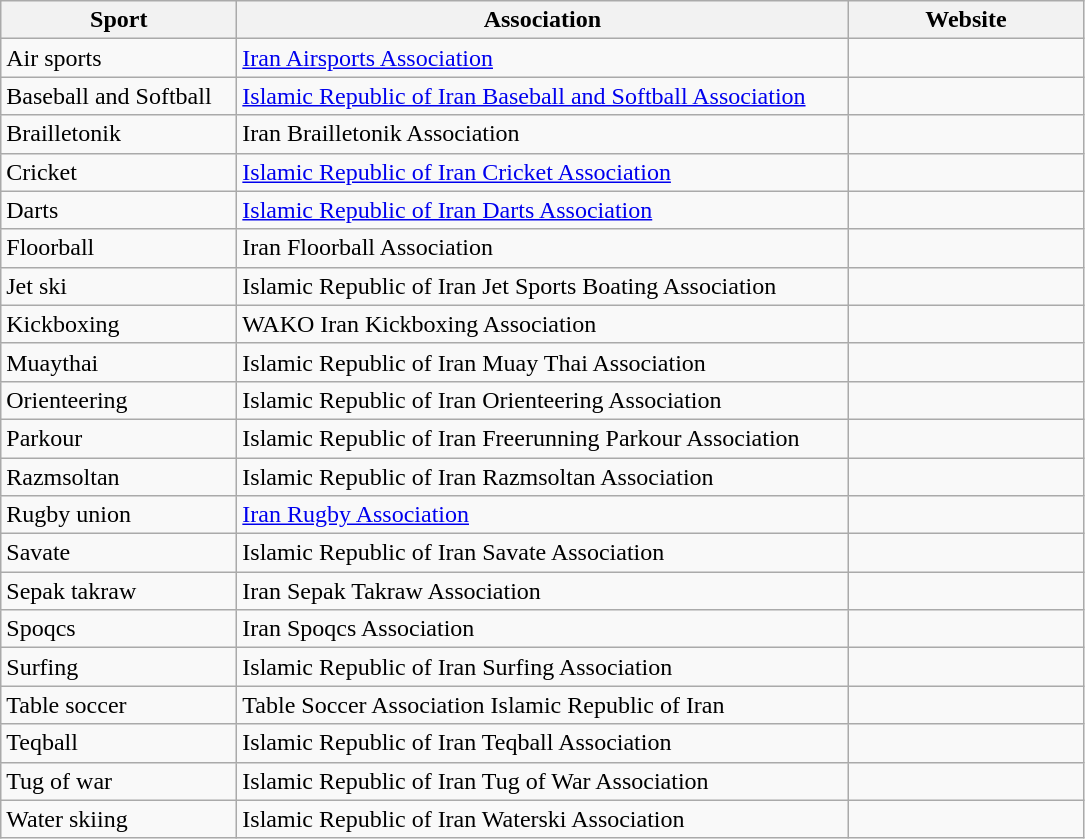<table class="wikitable" style="text-align:">
<tr>
<th width=150>Sport</th>
<th width=400>Association</th>
<th width=150>Website</th>
</tr>
<tr>
<td>Air sports</td>
<td><a href='#'>Iran Airsports Association</a></td>
<td></td>
</tr>
<tr>
<td>Baseball and Softball</td>
<td><a href='#'>Islamic Republic of Iran Baseball and Softball Association</a></td>
<td></td>
</tr>
<tr>
<td>Brailletonik</td>
<td>Iran Brailletonik Association</td>
<td></td>
</tr>
<tr>
<td>Cricket</td>
<td><a href='#'>Islamic Republic of Iran Cricket Association</a></td>
<td></td>
</tr>
<tr>
<td>Darts</td>
<td><a href='#'>Islamic Republic of Iran Darts Association</a></td>
<td></td>
</tr>
<tr>
<td>Floorball</td>
<td>Iran Floorball Association</td>
<td></td>
</tr>
<tr>
<td>Jet ski</td>
<td>Islamic Republic of Iran Jet Sports Boating Association</td>
<td></td>
</tr>
<tr>
<td>Kickboxing</td>
<td>WAKO Iran Kickboxing Association</td>
<td></td>
</tr>
<tr>
<td>Muaythai</td>
<td>Islamic Republic of Iran Muay Thai Association</td>
<td></td>
</tr>
<tr>
<td>Orienteering</td>
<td>Islamic Republic of Iran Orienteering Association</td>
<td></td>
</tr>
<tr>
<td>Parkour</td>
<td>Islamic Republic of Iran Freerunning Parkour Association</td>
<td></td>
</tr>
<tr>
<td>Razmsoltan</td>
<td>Islamic Republic of Iran Razmsoltan Association</td>
<td></td>
</tr>
<tr>
<td>Rugby union</td>
<td><a href='#'>Iran Rugby Association</a></td>
<td> </td>
</tr>
<tr>
<td>Savate</td>
<td>Islamic Republic of Iran Savate Association</td>
<td></td>
</tr>
<tr>
<td>Sepak takraw</td>
<td>Iran Sepak Takraw Association</td>
<td></td>
</tr>
<tr>
<td>Spoqcs</td>
<td>Iran Spoqcs Association</td>
<td></td>
</tr>
<tr>
<td>Surfing</td>
<td>Islamic Republic of Iran Surfing Association</td>
<td></td>
</tr>
<tr>
<td>Table soccer</td>
<td>Table Soccer Association Islamic Republic of Iran</td>
<td></td>
</tr>
<tr>
<td>Teqball</td>
<td>Islamic Republic of Iran Teqball Association</td>
<td></td>
</tr>
<tr>
<td>Tug of war</td>
<td>Islamic Republic of Iran Tug of War Association</td>
<td></td>
</tr>
<tr>
<td>Water skiing</td>
<td>Islamic Republic of Iran Waterski Association</td>
<td></td>
</tr>
</table>
